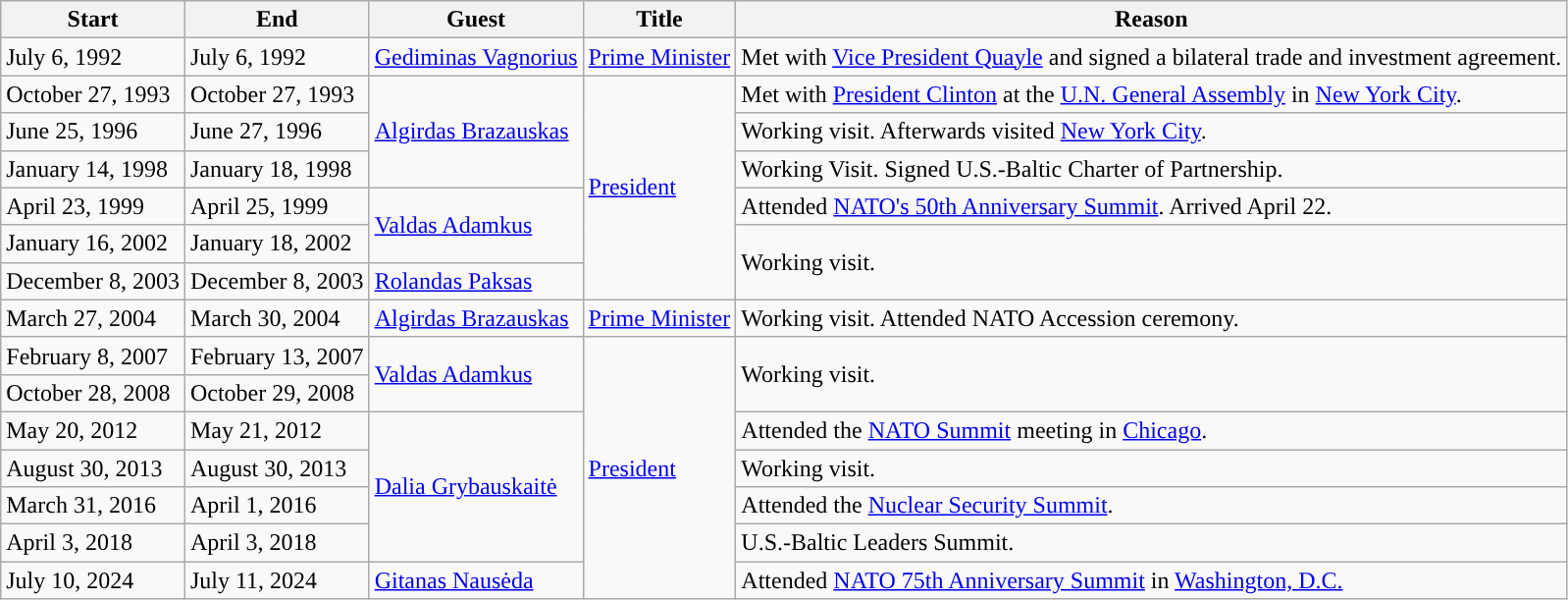<table class="wikitable sortable">
<tr>
<th>Start</th>
<th>End</th>
<th>Guest</th>
<th>Title</th>
<th>Reason</th>
</tr>
<tr>
<td>July 6, 1992</td>
<td>July 6, 1992</td>
<td><a href='#'>Gediminas Vagnorius</a></td>
<td><a href='#'>Prime Minister</a></td>
<td>Met with <a href='#'>Vice President Quayle</a> and signed a bilateral trade and investment agreement.</td>
</tr>
<tr>
<td>October 27, 1993</td>
<td>October 27, 1993</td>
<td rowspan=3><a href='#'>Algirdas Brazauskas</a></td>
<td rowspan=6><a href='#'>President</a></td>
<td>Met with <a href='#'>President Clinton</a> at the <a href='#'>U.N. General Assembly</a> in <a href='#'>New York City</a>.</td>
</tr>
<tr>
<td>June 25, 1996</td>
<td>June 27, 1996</td>
<td>Working visit. Afterwards visited <a href='#'>New York City</a>.</td>
</tr>
<tr>
<td>January 14, 1998</td>
<td>January 18, 1998</td>
<td>Working Visit. Signed U.S.-Baltic Charter of Partnership.</td>
</tr>
<tr>
<td>April 23, 1999</td>
<td>April 25, 1999</td>
<td rowspan=2><a href='#'>Valdas Adamkus</a></td>
<td>Attended <a href='#'>NATO's 50th Anniversary Summit</a>. Arrived April 22.</td>
</tr>
<tr>
<td>January 16, 2002</td>
<td>January 18, 2002</td>
<td rowspan=2>Working visit.</td>
</tr>
<tr>
<td>December 8, 2003</td>
<td>December 8, 2003</td>
<td><a href='#'>Rolandas Paksas</a></td>
</tr>
<tr>
<td>March 27, 2004</td>
<td>March 30, 2004</td>
<td><a href='#'>Algirdas Brazauskas</a></td>
<td><a href='#'>Prime Minister</a></td>
<td>Working visit. Attended NATO Accession ceremony.</td>
</tr>
<tr>
<td>February 8, 2007</td>
<td>February 13, 2007</td>
<td rowspan=2><a href='#'>Valdas Adamkus</a></td>
<td rowspan=7><a href='#'>President</a></td>
<td rowspan=2>Working visit.</td>
</tr>
<tr>
<td>October 28, 2008</td>
<td>October 29, 2008</td>
</tr>
<tr>
<td>May 20, 2012</td>
<td>May 21, 2012</td>
<td rowspan=4><a href='#'>Dalia Grybauskaitė</a></td>
<td>Attended the <a href='#'>NATO Summit</a> meeting in <a href='#'>Chicago</a>.</td>
</tr>
<tr>
<td>August 30, 2013</td>
<td>August 30, 2013</td>
<td>Working visit.</td>
</tr>
<tr>
<td>March 31, 2016</td>
<td>April 1, 2016</td>
<td>Attended the <a href='#'>Nuclear Security Summit</a>.</td>
</tr>
<tr>
<td>April 3, 2018</td>
<td>April 3, 2018</td>
<td>U.S.-Baltic Leaders Summit.</td>
</tr>
<tr>
<td>July 10, 2024</td>
<td>July 11, 2024</td>
<td><a href='#'>Gitanas Nausėda</a></td>
<td>Attended <a href='#'>NATO 75th Anniversary Summit</a> in <a href='#'>Washington, D.C.</a></td>
</tr>
</table>
